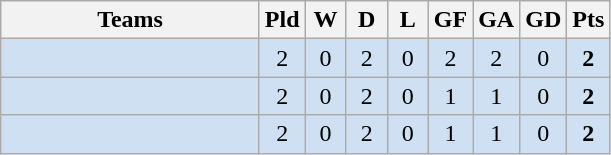<table class="wikitable" style="text-align: center;">
<tr>
<th width=165>Teams</th>
<th width=20>Pld</th>
<th width=20>W</th>
<th width=20>D</th>
<th width=20>L</th>
<th width=20>GF</th>
<th width=20>GA</th>
<th width=20>GD</th>
<th width=20>Pts</th>
</tr>
<tr align=center style="background:#CEE0F2;">
<td style="text-align:left;"></td>
<td>2</td>
<td>0</td>
<td>2</td>
<td>0</td>
<td>2</td>
<td>2</td>
<td>0</td>
<td><strong>2</strong></td>
</tr>
<tr align=center style="background:#CEE0F2;">
<td style="text-align:left;"></td>
<td>2</td>
<td>0</td>
<td>2</td>
<td>0</td>
<td>1</td>
<td>1</td>
<td>0</td>
<td><strong>2</strong></td>
</tr>
<tr align=center style="background:#CEE0F2;">
<td style="text-align:left;"></td>
<td>2</td>
<td>0</td>
<td>2</td>
<td>0</td>
<td>1</td>
<td>1</td>
<td>0</td>
<td><strong>2</strong></td>
</tr>
</table>
